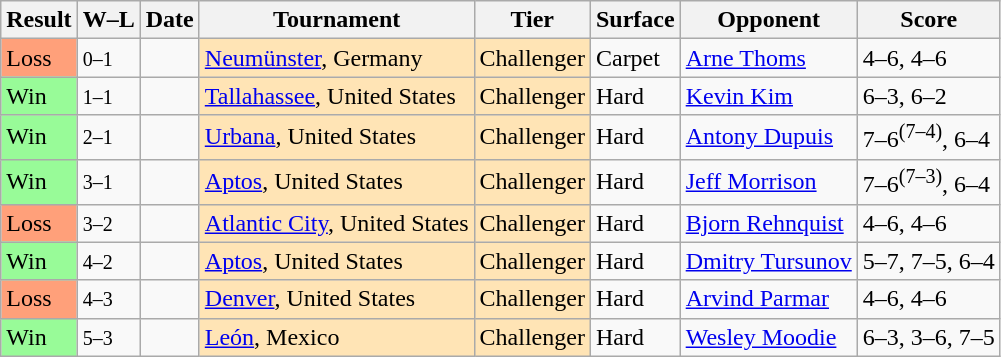<table class="sortable wikitable">
<tr>
<th>Result</th>
<th class="unsortable">W–L</th>
<th>Date</th>
<th>Tournament</th>
<th>Tier</th>
<th>Surface</th>
<th>Opponent</th>
<th class="unsortable">Score</th>
</tr>
<tr>
<td style="background:#ffa07a;">Loss</td>
<td><small>0–1</small></td>
<td></td>
<td style="background:moccasin;"><a href='#'>Neumünster</a>, Germany</td>
<td style="background:moccasin;">Challenger</td>
<td>Carpet</td>
<td> <a href='#'>Arne Thoms</a></td>
<td>4–6, 4–6</td>
</tr>
<tr>
<td style="background:#98fb98;">Win</td>
<td><small>1–1</small></td>
<td></td>
<td style="background:moccasin;"><a href='#'>Tallahassee</a>, United States</td>
<td style="background:moccasin;">Challenger</td>
<td>Hard</td>
<td> <a href='#'>Kevin Kim</a></td>
<td>6–3, 6–2</td>
</tr>
<tr>
<td style="background:#98fb98;">Win</td>
<td><small>2–1</small></td>
<td></td>
<td style="background:moccasin;"><a href='#'>Urbana</a>, United States</td>
<td style="background:moccasin;">Challenger</td>
<td>Hard</td>
<td> <a href='#'>Antony Dupuis</a></td>
<td>7–6<sup>(7–4)</sup>, 6–4</td>
</tr>
<tr>
<td style="background:#98fb98;">Win</td>
<td><small>3–1</small></td>
<td></td>
<td style="background:moccasin;"><a href='#'>Aptos</a>, United States</td>
<td style="background:moccasin;">Challenger</td>
<td>Hard</td>
<td> <a href='#'>Jeff Morrison</a></td>
<td>7–6<sup>(7–3)</sup>, 6–4</td>
</tr>
<tr>
<td style="background:#ffa07a;">Loss</td>
<td><small>3–2</small></td>
<td></td>
<td style="background:moccasin;"><a href='#'>Atlantic City</a>, United States</td>
<td style="background:moccasin;">Challenger</td>
<td>Hard</td>
<td> <a href='#'>Bjorn Rehnquist</a></td>
<td>4–6, 4–6</td>
</tr>
<tr>
<td style="background:#98fb98;">Win</td>
<td><small>4–2</small></td>
<td></td>
<td style="background:moccasin;"><a href='#'>Aptos</a>, United States</td>
<td style="background:moccasin;">Challenger</td>
<td>Hard</td>
<td> <a href='#'>Dmitry Tursunov</a></td>
<td>5–7, 7–5, 6–4</td>
</tr>
<tr>
<td style="background:#ffa07a;">Loss</td>
<td><small>4–3</small></td>
<td></td>
<td style="background:moccasin;"><a href='#'>Denver</a>, United States</td>
<td style="background:moccasin;">Challenger</td>
<td>Hard</td>
<td> <a href='#'>Arvind Parmar</a></td>
<td>4–6, 4–6</td>
</tr>
<tr>
<td style="background:#98fb98;">Win</td>
<td><small>5–3</small></td>
<td></td>
<td style="background:moccasin;"><a href='#'>León</a>, Mexico</td>
<td style="background:moccasin;">Challenger</td>
<td>Hard</td>
<td> <a href='#'>Wesley Moodie</a></td>
<td>6–3, 3–6, 7–5</td>
</tr>
</table>
